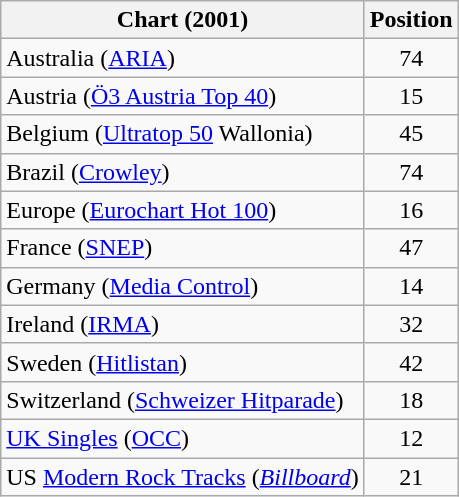<table class="wikitable sortable">
<tr>
<th>Chart (2001)</th>
<th>Position</th>
</tr>
<tr>
<td>Australia (<a href='#'>ARIA</a>)</td>
<td align="center">74</td>
</tr>
<tr>
<td>Austria (<a href='#'>Ö3 Austria Top 40</a>)</td>
<td align="center">15</td>
</tr>
<tr>
<td>Belgium (<a href='#'>Ultratop 50</a> Wallonia)</td>
<td align="center">45</td>
</tr>
<tr>
<td>Brazil (<a href='#'>Crowley</a>)</td>
<td style="text-align:center;">74</td>
</tr>
<tr>
<td>Europe (<a href='#'>Eurochart Hot 100</a>)</td>
<td align="center">16</td>
</tr>
<tr>
<td>France (<a href='#'>SNEP</a>)</td>
<td align="center">47</td>
</tr>
<tr>
<td>Germany (<a href='#'>Media Control</a>)</td>
<td align="center">14</td>
</tr>
<tr>
<td>Ireland (<a href='#'>IRMA</a>)</td>
<td align="center">32</td>
</tr>
<tr>
<td>Sweden (<a href='#'>Hitlistan</a>)</td>
<td align="center">42</td>
</tr>
<tr>
<td>Switzerland (<a href='#'>Schweizer Hitparade</a>)</td>
<td align="center">18</td>
</tr>
<tr>
<td><a href='#'>UK Singles</a> (<a href='#'>OCC</a>)</td>
<td align="center">12</td>
</tr>
<tr>
<td>US <a href='#'>Modern Rock Tracks</a> (<em><a href='#'>Billboard</a></em>)</td>
<td align="center">21</td>
</tr>
</table>
